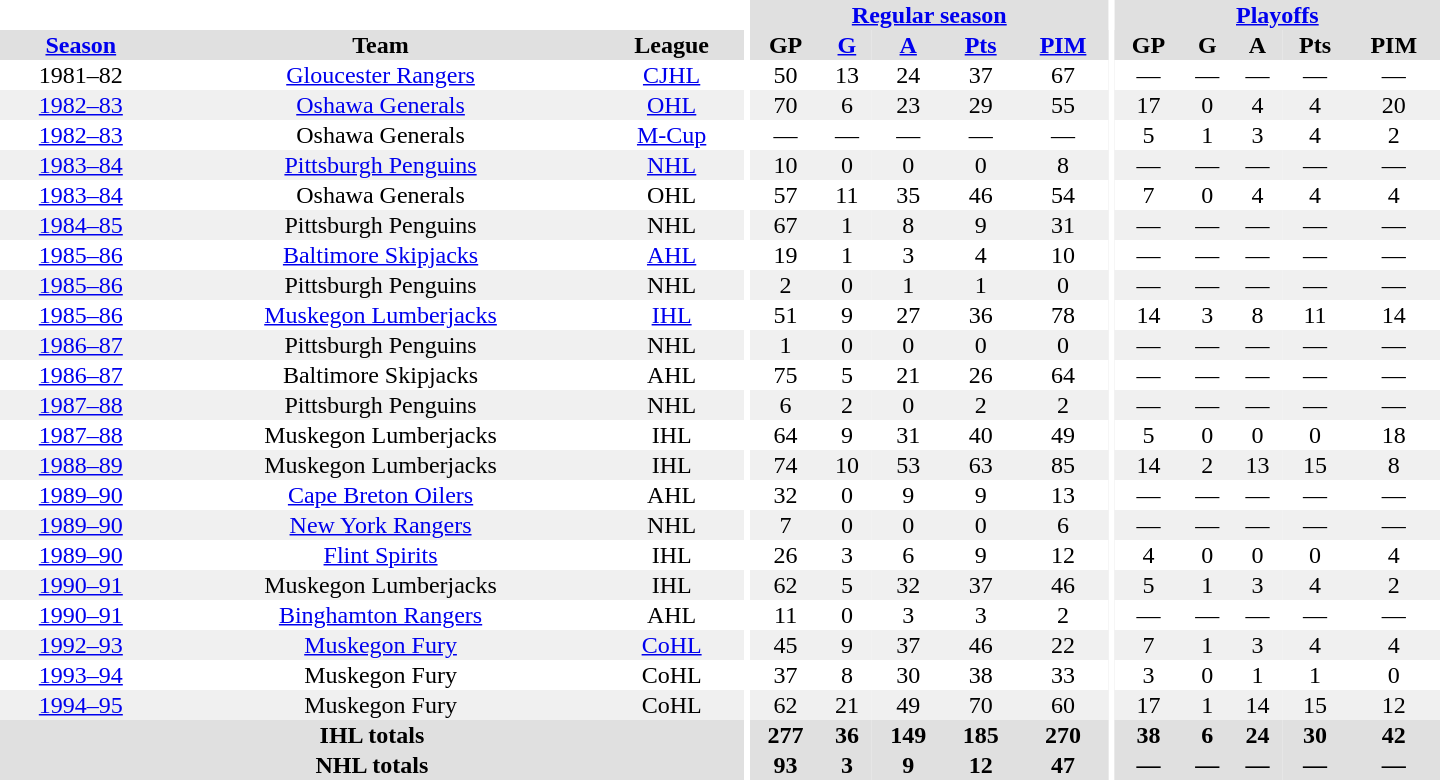<table border="0" cellpadding="1" cellspacing="0" style="text-align:center; width:60em">
<tr bgcolor="#e0e0e0">
<th colspan="3" bgcolor="#ffffff"></th>
<th rowspan="100" bgcolor="#ffffff"></th>
<th colspan="5"><a href='#'>Regular season</a></th>
<th rowspan="100" bgcolor="#ffffff"></th>
<th colspan="5"><a href='#'>Playoffs</a></th>
</tr>
<tr bgcolor="#e0e0e0">
<th><a href='#'>Season</a></th>
<th>Team</th>
<th>League</th>
<th>GP</th>
<th><a href='#'>G</a></th>
<th><a href='#'>A</a></th>
<th><a href='#'>Pts</a></th>
<th><a href='#'>PIM</a></th>
<th>GP</th>
<th>G</th>
<th>A</th>
<th>Pts</th>
<th>PIM</th>
</tr>
<tr>
<td>1981–82</td>
<td><a href='#'>Gloucester Rangers</a></td>
<td><a href='#'>CJHL</a></td>
<td>50</td>
<td>13</td>
<td>24</td>
<td>37</td>
<td>67</td>
<td>—</td>
<td>—</td>
<td>—</td>
<td>—</td>
<td>—</td>
</tr>
<tr bgcolor="#f0f0f0">
<td><a href='#'>1982–83</a></td>
<td><a href='#'>Oshawa Generals</a></td>
<td><a href='#'>OHL</a></td>
<td>70</td>
<td>6</td>
<td>23</td>
<td>29</td>
<td>55</td>
<td>17</td>
<td>0</td>
<td>4</td>
<td>4</td>
<td>20</td>
</tr>
<tr>
<td><a href='#'>1982–83</a></td>
<td>Oshawa Generals</td>
<td><a href='#'>M-Cup</a></td>
<td>—</td>
<td>—</td>
<td>—</td>
<td>—</td>
<td>—</td>
<td>5</td>
<td>1</td>
<td>3</td>
<td>4</td>
<td>2</td>
</tr>
<tr bgcolor="#f0f0f0">
<td><a href='#'>1983–84</a></td>
<td><a href='#'>Pittsburgh Penguins</a></td>
<td><a href='#'>NHL</a></td>
<td>10</td>
<td>0</td>
<td>0</td>
<td>0</td>
<td>8</td>
<td>—</td>
<td>—</td>
<td>—</td>
<td>—</td>
<td>—</td>
</tr>
<tr>
<td><a href='#'>1983–84</a></td>
<td>Oshawa Generals</td>
<td>OHL</td>
<td>57</td>
<td>11</td>
<td>35</td>
<td>46</td>
<td>54</td>
<td>7</td>
<td>0</td>
<td>4</td>
<td>4</td>
<td>4</td>
</tr>
<tr bgcolor="#f0f0f0">
<td><a href='#'>1984–85</a></td>
<td>Pittsburgh Penguins</td>
<td>NHL</td>
<td>67</td>
<td>1</td>
<td>8</td>
<td>9</td>
<td>31</td>
<td>—</td>
<td>—</td>
<td>—</td>
<td>—</td>
<td>—</td>
</tr>
<tr>
<td><a href='#'>1985–86</a></td>
<td><a href='#'>Baltimore Skipjacks</a></td>
<td><a href='#'>AHL</a></td>
<td>19</td>
<td>1</td>
<td>3</td>
<td>4</td>
<td>10</td>
<td>—</td>
<td>—</td>
<td>—</td>
<td>—</td>
<td>—</td>
</tr>
<tr bgcolor="#f0f0f0">
<td><a href='#'>1985–86</a></td>
<td>Pittsburgh Penguins</td>
<td>NHL</td>
<td>2</td>
<td>0</td>
<td>1</td>
<td>1</td>
<td>0</td>
<td>—</td>
<td>—</td>
<td>—</td>
<td>—</td>
<td>—</td>
</tr>
<tr>
<td><a href='#'>1985–86</a></td>
<td><a href='#'>Muskegon Lumberjacks</a></td>
<td><a href='#'>IHL</a></td>
<td>51</td>
<td>9</td>
<td>27</td>
<td>36</td>
<td>78</td>
<td>14</td>
<td>3</td>
<td>8</td>
<td>11</td>
<td>14</td>
</tr>
<tr bgcolor="#f0f0f0">
<td><a href='#'>1986–87</a></td>
<td>Pittsburgh Penguins</td>
<td>NHL</td>
<td>1</td>
<td>0</td>
<td>0</td>
<td>0</td>
<td>0</td>
<td>—</td>
<td>—</td>
<td>—</td>
<td>—</td>
<td>—</td>
</tr>
<tr>
<td><a href='#'>1986–87</a></td>
<td>Baltimore Skipjacks</td>
<td>AHL</td>
<td>75</td>
<td>5</td>
<td>21</td>
<td>26</td>
<td>64</td>
<td>—</td>
<td>—</td>
<td>—</td>
<td>—</td>
<td>—</td>
</tr>
<tr bgcolor="#f0f0f0">
<td><a href='#'>1987–88</a></td>
<td>Pittsburgh Penguins</td>
<td>NHL</td>
<td>6</td>
<td>2</td>
<td>0</td>
<td>2</td>
<td>2</td>
<td>—</td>
<td>—</td>
<td>—</td>
<td>—</td>
<td>—</td>
</tr>
<tr>
<td><a href='#'>1987–88</a></td>
<td>Muskegon Lumberjacks</td>
<td>IHL</td>
<td>64</td>
<td>9</td>
<td>31</td>
<td>40</td>
<td>49</td>
<td>5</td>
<td>0</td>
<td>0</td>
<td>0</td>
<td>18</td>
</tr>
<tr bgcolor="#f0f0f0">
<td><a href='#'>1988–89</a></td>
<td>Muskegon Lumberjacks</td>
<td>IHL</td>
<td>74</td>
<td>10</td>
<td>53</td>
<td>63</td>
<td>85</td>
<td>14</td>
<td>2</td>
<td>13</td>
<td>15</td>
<td>8</td>
</tr>
<tr>
<td><a href='#'>1989–90</a></td>
<td><a href='#'>Cape Breton Oilers</a></td>
<td>AHL</td>
<td>32</td>
<td>0</td>
<td>9</td>
<td>9</td>
<td>13</td>
<td>—</td>
<td>—</td>
<td>—</td>
<td>—</td>
<td>—</td>
</tr>
<tr bgcolor="#f0f0f0">
<td><a href='#'>1989–90</a></td>
<td><a href='#'>New York Rangers</a></td>
<td>NHL</td>
<td>7</td>
<td>0</td>
<td>0</td>
<td>0</td>
<td>6</td>
<td>—</td>
<td>—</td>
<td>—</td>
<td>—</td>
<td>—</td>
</tr>
<tr>
<td><a href='#'>1989–90</a></td>
<td><a href='#'>Flint Spirits</a></td>
<td>IHL</td>
<td>26</td>
<td>3</td>
<td>6</td>
<td>9</td>
<td>12</td>
<td>4</td>
<td>0</td>
<td>0</td>
<td>0</td>
<td>4</td>
</tr>
<tr bgcolor="#f0f0f0">
<td><a href='#'>1990–91</a></td>
<td>Muskegon Lumberjacks</td>
<td>IHL</td>
<td>62</td>
<td>5</td>
<td>32</td>
<td>37</td>
<td>46</td>
<td>5</td>
<td>1</td>
<td>3</td>
<td>4</td>
<td>2</td>
</tr>
<tr>
<td><a href='#'>1990–91</a></td>
<td><a href='#'>Binghamton Rangers</a></td>
<td>AHL</td>
<td>11</td>
<td>0</td>
<td>3</td>
<td>3</td>
<td>2</td>
<td>—</td>
<td>—</td>
<td>—</td>
<td>—</td>
<td>—</td>
</tr>
<tr bgcolor="#f0f0f0">
<td><a href='#'>1992–93</a></td>
<td><a href='#'>Muskegon Fury</a></td>
<td><a href='#'>CoHL</a></td>
<td>45</td>
<td>9</td>
<td>37</td>
<td>46</td>
<td>22</td>
<td>7</td>
<td>1</td>
<td>3</td>
<td>4</td>
<td>4</td>
</tr>
<tr>
<td><a href='#'>1993–94</a></td>
<td>Muskegon Fury</td>
<td>CoHL</td>
<td>37</td>
<td>8</td>
<td>30</td>
<td>38</td>
<td>33</td>
<td>3</td>
<td>0</td>
<td>1</td>
<td>1</td>
<td>0</td>
</tr>
<tr bgcolor="#f0f0f0">
<td><a href='#'>1994–95</a></td>
<td>Muskegon Fury</td>
<td>CoHL</td>
<td>62</td>
<td>21</td>
<td>49</td>
<td>70</td>
<td>60</td>
<td>17</td>
<td>1</td>
<td>14</td>
<td>15</td>
<td>12</td>
</tr>
<tr bgcolor="#e0e0e0">
<th colspan="3">IHL totals</th>
<th>277</th>
<th>36</th>
<th>149</th>
<th>185</th>
<th>270</th>
<th>38</th>
<th>6</th>
<th>24</th>
<th>30</th>
<th>42</th>
</tr>
<tr bgcolor="#e0e0e0">
<th colspan="3">NHL totals</th>
<th>93</th>
<th>3</th>
<th>9</th>
<th>12</th>
<th>47</th>
<th>—</th>
<th>—</th>
<th>—</th>
<th>—</th>
<th>—</th>
</tr>
</table>
